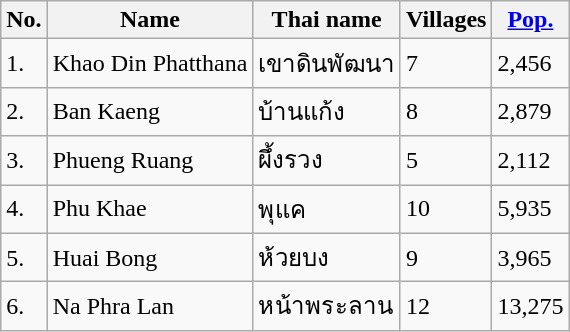<table class="wikitable sortable">
<tr>
<th>No.</th>
<th>Name</th>
<th>Thai name</th>
<th>Villages</th>
<th><a href='#'>Pop.</a></th>
</tr>
<tr>
<td>1.</td>
<td>Khao Din Phatthana</td>
<td>เขาดินพัฒนา</td>
<td>7</td>
<td>2,456</td>
</tr>
<tr>
<td>2.</td>
<td>Ban Kaeng</td>
<td>บ้านแก้ง</td>
<td>8</td>
<td>2,879</td>
</tr>
<tr>
<td>3.</td>
<td>Phueng Ruang</td>
<td>ผึ้งรวง</td>
<td>5</td>
<td>2,112</td>
</tr>
<tr>
<td>4.</td>
<td>Phu Khae</td>
<td>พุแค</td>
<td>10</td>
<td>5,935</td>
</tr>
<tr>
<td>5.</td>
<td>Huai Bong</td>
<td>ห้วยบง</td>
<td>9</td>
<td>3,965</td>
</tr>
<tr>
<td>6.</td>
<td>Na Phra Lan</td>
<td>หน้าพระลาน</td>
<td>12</td>
<td>13,275</td>
</tr>
</table>
